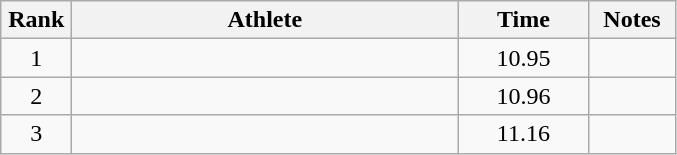<table class=wikitable style="text-align:center">
<tr>
<th width=40>Rank</th>
<th width=250>Athlete</th>
<th width=80>Time</th>
<th width=50>Notes</th>
</tr>
<tr>
<td>1</td>
<td align=left></td>
<td>10.95</td>
<td></td>
</tr>
<tr>
<td>2</td>
<td align=left></td>
<td>10.96</td>
<td></td>
</tr>
<tr>
<td>3</td>
<td align=left></td>
<td>11.16</td>
<td></td>
</tr>
</table>
